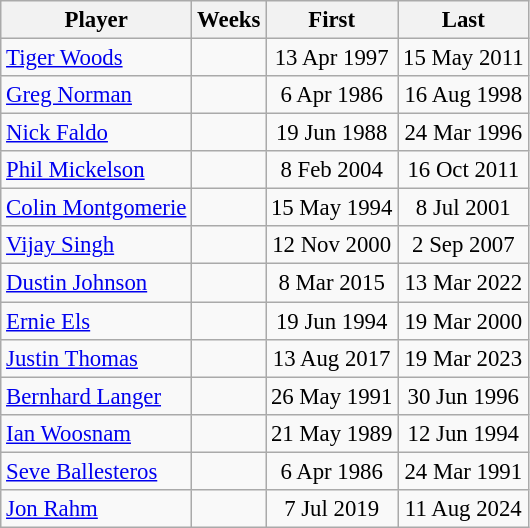<table class="sortable wikitable" style="text-align:center;font-size:95%">
<tr>
<th>Player</th>
<th>Weeks</th>
<th data-sort-type=date>First</th>
<th data-sort-type=date>Last</th>
</tr>
<tr>
<td align=left> <a href='#'>Tiger Woods</a></td>
<td></td>
<td>13 Apr 1997</td>
<td>15 May 2011</td>
</tr>
<tr>
<td align=left> <a href='#'>Greg Norman</a></td>
<td></td>
<td>6 Apr 1986</td>
<td>16 Aug 1998</td>
</tr>
<tr>
<td align=left> <a href='#'>Nick Faldo</a></td>
<td></td>
<td>19 Jun 1988</td>
<td>24 Mar 1996</td>
</tr>
<tr>
<td align=left> <a href='#'>Phil Mickelson</a></td>
<td></td>
<td>8 Feb 2004</td>
<td>16 Oct 2011</td>
</tr>
<tr>
<td align=left> <a href='#'>Colin Montgomerie</a></td>
<td></td>
<td>15 May 1994</td>
<td>8 Jul 2001</td>
</tr>
<tr>
<td align=left> <a href='#'>Vijay Singh</a></td>
<td></td>
<td>12 Nov 2000</td>
<td>2 Sep 2007</td>
</tr>
<tr>
<td align=left> <a href='#'>Dustin Johnson</a></td>
<td></td>
<td>8 Mar 2015</td>
<td>13 Mar 2022</td>
</tr>
<tr>
<td align=left> <a href='#'>Ernie Els</a></td>
<td></td>
<td>19 Jun 1994</td>
<td>19 Mar 2000</td>
</tr>
<tr>
<td align=left> <a href='#'>Justin Thomas</a></td>
<td></td>
<td>13 Aug 2017</td>
<td>19 Mar 2023</td>
</tr>
<tr>
<td align=left> <a href='#'>Bernhard Langer</a></td>
<td></td>
<td>26 May 1991</td>
<td>30 Jun 1996</td>
</tr>
<tr>
<td align=left> <a href='#'>Ian Woosnam</a></td>
<td></td>
<td>21 May 1989</td>
<td>12 Jun 1994</td>
</tr>
<tr>
<td align=left> <a href='#'>Seve Ballesteros</a></td>
<td></td>
<td>6 Apr 1986</td>
<td>24 Mar 1991</td>
</tr>
<tr>
<td align=left> <a href='#'>Jon Rahm</a></td>
<td></td>
<td>7 Jul 2019</td>
<td>11 Aug 2024</td>
</tr>
</table>
